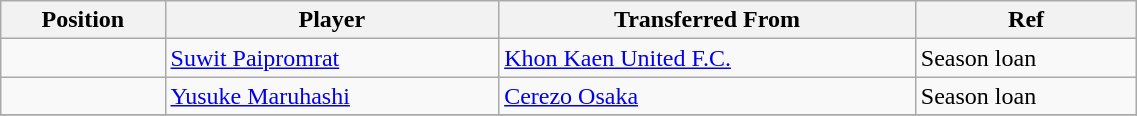<table class="wikitable sortable" style="width:60%; text-align:center; font-size:100%; text-align:left;">
<tr>
<th>Position</th>
<th>Player</th>
<th>Transferred From</th>
<th>Ref</th>
</tr>
<tr>
<td></td>
<td> <a href='#'>Suwit Paipromrat</a></td>
<td> <a href='#'>Khon Kaen United F.C.</a></td>
<td>Season loan</td>
</tr>
<tr>
<td></td>
<td> <a href='#'>Yusuke Maruhashi</a></td>
<td> <a href='#'>Cerezo Osaka</a></td>
<td>Season loan</td>
</tr>
<tr>
</tr>
</table>
